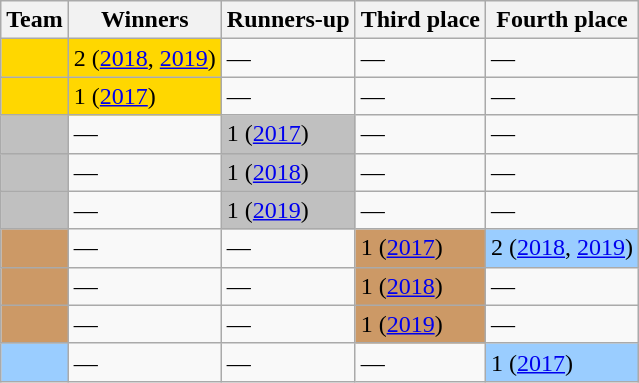<table class="wikitable sortable">
<tr>
<th>Team</th>
<th>Winners</th>
<th>Runners-up</th>
<th>Third place</th>
<th>Fourth place</th>
</tr>
<tr>
<td style="background:gold;"></td>
<td style="background:gold;">2 (<a href='#'>2018</a>, <a href='#'>2019</a>)</td>
<td>—</td>
<td>—</td>
<td>—</td>
</tr>
<tr>
<td style="background:gold;"></td>
<td style="background:gold;">1 (<a href='#'>2017</a>)</td>
<td>—</td>
<td>—</td>
<td>—</td>
</tr>
<tr>
<td style="background:silver;"></td>
<td>—</td>
<td style="background:silver;">1 (<a href='#'>2017</a>)</td>
<td>—</td>
<td>—</td>
</tr>
<tr>
<td style="background:silver;"></td>
<td>—</td>
<td style="background:silver;">1 (<a href='#'>2018</a>)</td>
<td>—</td>
<td>—</td>
</tr>
<tr>
<td style="background:silver;"></td>
<td>—</td>
<td style="background:silver;">1 (<a href='#'>2019</a>)</td>
<td>—</td>
<td>—</td>
</tr>
<tr>
<td style="background:#cc9966;"></td>
<td>—</td>
<td>—</td>
<td style="background:#cc9966;">1 (<a href='#'>2017</a>)</td>
<td style="background:#9acdff;">2 (<a href='#'>2018</a>, <a href='#'>2019</a>)</td>
</tr>
<tr>
<td style="background:#cc9966;"></td>
<td>—</td>
<td>—</td>
<td style="background:#cc9966;">1 (<a href='#'>2018</a>)</td>
<td>—</td>
</tr>
<tr>
<td style="background:#cc9966;"></td>
<td>—</td>
<td>—</td>
<td style="background:#cc9966;">1 (<a href='#'>2019</a>)</td>
<td>—</td>
</tr>
<tr>
<td style="background:#9acdff;"></td>
<td>—</td>
<td>—</td>
<td>—</td>
<td style="background:#9acdff;">1 (<a href='#'>2017</a>)</td>
</tr>
</table>
